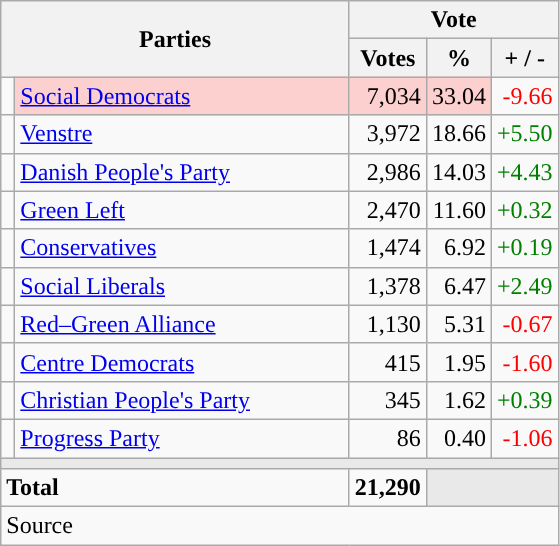<table class="wikitable" style="text-align:right;">
<tr>
<th style="text-align:centre;" rowspan="2" colspan="2" width="225">Parties</th>
<th colspan="3">Vote</th>
</tr>
<tr>
<th width="15">Votes</th>
<th width="15">%</th>
<th width="15">+ / -</th>
</tr>
<tr>
<td width="2" style="color:inherit;background:"></td>
<td bgcolor=#fbd0ce  align="left"><a href='#'>Social Democrats</a></td>
<td bgcolor=#fbd0ce>7,034</td>
<td bgcolor=#fbd0ce>33.04</td>
<td style=color:red;>-9.66</td>
</tr>
<tr>
<td width="2" style="color:inherit;background:"></td>
<td align="left"><a href='#'>Venstre</a></td>
<td>3,972</td>
<td>18.66</td>
<td style=color:green;>+5.50</td>
</tr>
<tr>
<td width="2" style="color:inherit;background:"></td>
<td align="left"><a href='#'>Danish People's Party</a></td>
<td>2,986</td>
<td>14.03</td>
<td style=color:green;>+4.43</td>
</tr>
<tr>
<td width="2" style="color:inherit;background:"></td>
<td align="left"><a href='#'>Green Left</a></td>
<td>2,470</td>
<td>11.60</td>
<td style=color:green;>+0.32</td>
</tr>
<tr>
<td width="2" style="color:inherit;background:"></td>
<td align="left"><a href='#'>Conservatives</a></td>
<td>1,474</td>
<td>6.92</td>
<td style=color:green;>+0.19</td>
</tr>
<tr>
<td width="2" style="color:inherit;background:"></td>
<td align="left"><a href='#'>Social Liberals</a></td>
<td>1,378</td>
<td>6.47</td>
<td style=color:green;>+2.49</td>
</tr>
<tr>
<td width="2" style="color:inherit;background:"></td>
<td align="left"><a href='#'>Red–Green Alliance</a></td>
<td>1,130</td>
<td>5.31</td>
<td style=color:red;>-0.67</td>
</tr>
<tr>
<td width="2" style="color:inherit;background:"></td>
<td align="left"><a href='#'>Centre Democrats</a></td>
<td>415</td>
<td>1.95</td>
<td style=color:red;>-1.60</td>
</tr>
<tr>
<td width="2" style="color:inherit;background:"></td>
<td align="left"><a href='#'>Christian People's Party</a></td>
<td>345</td>
<td>1.62</td>
<td style=color:green;>+0.39</td>
</tr>
<tr>
<td width="2" style="color:inherit;background:"></td>
<td align="left"><a href='#'>Progress Party</a></td>
<td>86</td>
<td>0.40</td>
<td style=color:red;>-1.06</td>
</tr>
<tr>
<td colspan="7" bgcolor="#E9E9E9"></td>
</tr>
<tr>
<td align="left" colspan="2"><strong>Total</strong></td>
<td><strong>21,290</strong></td>
<td bgcolor="#E9E9E9" colspan="2"></td>
</tr>
<tr>
<td align="left" colspan="6">Source</td>
</tr>
</table>
